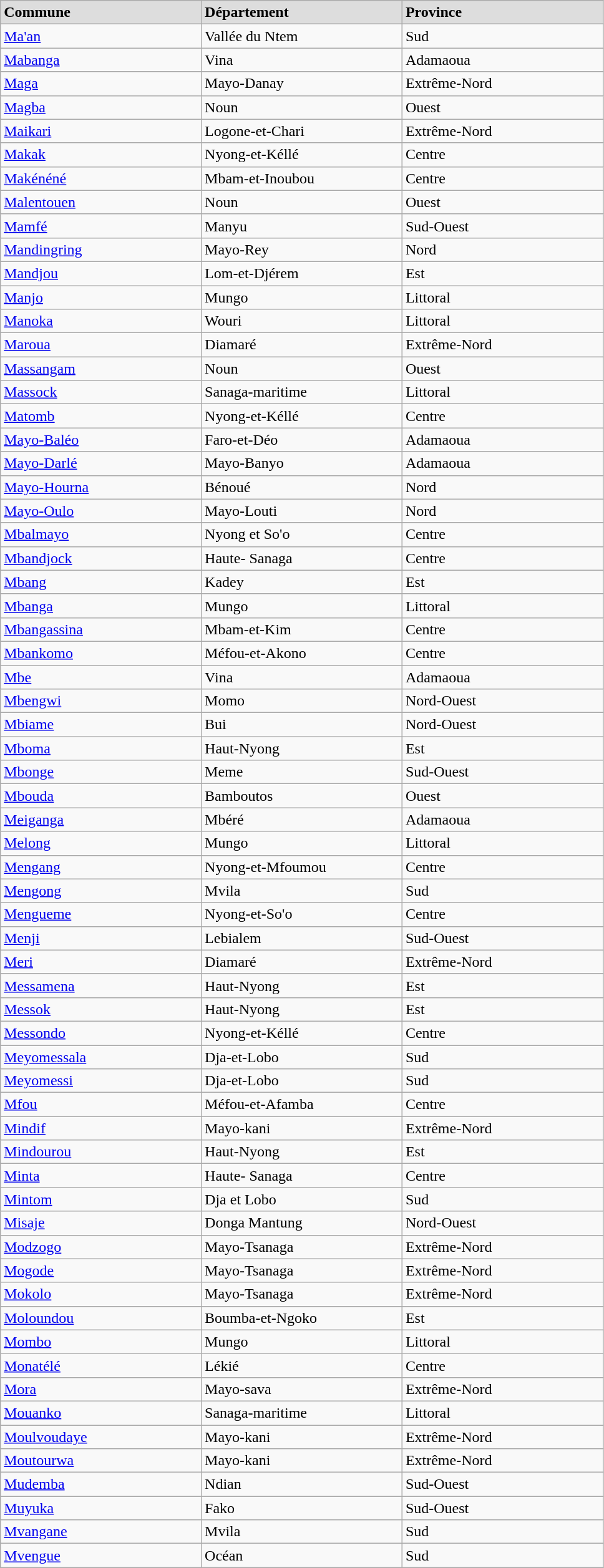<table class="wikitable" width=51%>
<tr bgcolor= "#DDDDDD">
<td width=17%><strong>Commune</strong></td>
<td width=17%><strong>Département</strong></td>
<td width=17%><strong>Province</strong></td>
</tr>
<tr>
<td><a href='#'>Ma'an</a></td>
<td>Vallée du Ntem</td>
<td>Sud</td>
</tr>
<tr>
<td><a href='#'>Mabanga</a></td>
<td>Vina</td>
<td>Adamaoua</td>
</tr>
<tr>
<td><a href='#'>Maga</a></td>
<td>Mayo-Danay</td>
<td>Extrême-Nord</td>
</tr>
<tr>
<td><a href='#'>Magba</a></td>
<td>Noun</td>
<td>Ouest</td>
</tr>
<tr>
<td><a href='#'>Maikari</a></td>
<td>Logone-et-Chari</td>
<td>Extrême-Nord</td>
</tr>
<tr>
<td><a href='#'>Makak</a></td>
<td>Nyong-et-Kéllé</td>
<td>Centre</td>
</tr>
<tr>
<td><a href='#'>Makénéné</a></td>
<td>Mbam-et-Inoubou</td>
<td>Centre</td>
</tr>
<tr>
<td><a href='#'>Malentouen</a></td>
<td>Noun</td>
<td>Ouest</td>
</tr>
<tr>
<td><a href='#'>Mamfé</a></td>
<td>Manyu</td>
<td>Sud-Ouest</td>
</tr>
<tr>
<td><a href='#'>Mandingring</a></td>
<td>Mayo-Rey</td>
<td>Nord</td>
</tr>
<tr>
<td><a href='#'>Mandjou</a></td>
<td>Lom-et-Djérem</td>
<td>Est</td>
</tr>
<tr>
<td><a href='#'>Manjo</a></td>
<td>Mungo</td>
<td>Littoral</td>
</tr>
<tr>
<td><a href='#'>Manoka</a></td>
<td>Wouri</td>
<td>Littoral</td>
</tr>
<tr>
<td><a href='#'>Maroua</a></td>
<td>Diamaré</td>
<td>Extrême-Nord</td>
</tr>
<tr>
<td><a href='#'>Massangam</a></td>
<td>Noun</td>
<td>Ouest</td>
</tr>
<tr>
<td><a href='#'>Massock</a></td>
<td>Sanaga-maritime</td>
<td>Littoral</td>
</tr>
<tr>
<td><a href='#'>Matomb</a></td>
<td>Nyong-et-Kéllé</td>
<td>Centre</td>
</tr>
<tr>
<td><a href='#'>Mayo-Baléo</a></td>
<td>Faro-et-Déo</td>
<td>Adamaoua</td>
</tr>
<tr>
<td><a href='#'>Mayo-Darlé</a></td>
<td>Mayo-Banyo</td>
<td>Adamaoua</td>
</tr>
<tr>
<td><a href='#'>Mayo-Hourna</a></td>
<td>Bénoué</td>
<td>Nord</td>
</tr>
<tr>
<td><a href='#'>Mayo-Oulo</a></td>
<td>Mayo-Louti</td>
<td>Nord</td>
</tr>
<tr>
<td><a href='#'>Mbalmayo</a></td>
<td>Nyong et So'o</td>
<td>Centre</td>
</tr>
<tr>
<td><a href='#'>Mbandjock</a></td>
<td>Haute- Sanaga</td>
<td>Centre</td>
</tr>
<tr>
<td><a href='#'>Mbang</a></td>
<td>Kadey</td>
<td>Est</td>
</tr>
<tr>
<td><a href='#'>Mbanga</a></td>
<td>Mungo</td>
<td>Littoral</td>
</tr>
<tr>
<td><a href='#'>Mbangassina</a></td>
<td>Mbam-et-Kim</td>
<td>Centre</td>
</tr>
<tr>
<td><a href='#'>Mbankomo</a></td>
<td>Méfou-et-Akono</td>
<td>Centre</td>
</tr>
<tr>
<td><a href='#'>Mbe</a></td>
<td>Vina</td>
<td>Adamaoua</td>
</tr>
<tr>
<td><a href='#'>Mbengwi</a></td>
<td>Momo</td>
<td>Nord-Ouest</td>
</tr>
<tr>
<td><a href='#'>Mbiame</a></td>
<td>Bui</td>
<td>Nord-Ouest</td>
</tr>
<tr>
<td><a href='#'>Mboma</a></td>
<td>Haut-Nyong</td>
<td>Est</td>
</tr>
<tr>
<td><a href='#'>Mbonge</a></td>
<td>Meme</td>
<td>Sud-Ouest</td>
</tr>
<tr>
<td><a href='#'>Mbouda</a></td>
<td>Bamboutos</td>
<td>Ouest</td>
</tr>
<tr>
<td><a href='#'>Meiganga</a></td>
<td>Mbéré</td>
<td>Adamaoua</td>
</tr>
<tr>
<td><a href='#'>Melong</a></td>
<td>Mungo</td>
<td>Littoral</td>
</tr>
<tr>
<td><a href='#'>Mengang</a></td>
<td>Nyong-et-Mfoumou</td>
<td>Centre</td>
</tr>
<tr>
<td><a href='#'>Mengong</a></td>
<td>Mvila</td>
<td>Sud</td>
</tr>
<tr>
<td><a href='#'>Mengueme</a></td>
<td>Nyong-et-So'o</td>
<td>Centre</td>
</tr>
<tr>
<td><a href='#'>Menji</a></td>
<td>Lebialem</td>
<td>Sud-Ouest</td>
</tr>
<tr>
<td><a href='#'>Meri</a></td>
<td>Diamaré</td>
<td>Extrême-Nord</td>
</tr>
<tr>
<td><a href='#'>Messamena</a></td>
<td>Haut-Nyong</td>
<td>Est</td>
</tr>
<tr>
<td><a href='#'>Messok</a></td>
<td>Haut-Nyong</td>
<td>Est</td>
</tr>
<tr>
<td><a href='#'>Messondo</a></td>
<td>Nyong-et-Kéllé</td>
<td>Centre</td>
</tr>
<tr>
<td><a href='#'>Meyomessala</a></td>
<td>Dja-et-Lobo</td>
<td>Sud</td>
</tr>
<tr>
<td><a href='#'>Meyomessi</a></td>
<td>Dja-et-Lobo</td>
<td>Sud</td>
</tr>
<tr>
<td><a href='#'>Mfou</a></td>
<td>Méfou-et-Afamba</td>
<td>Centre</td>
</tr>
<tr>
<td><a href='#'>Mindif</a></td>
<td>Mayo-kani</td>
<td>Extrême-Nord</td>
</tr>
<tr>
<td><a href='#'>Mindourou</a></td>
<td>Haut-Nyong</td>
<td>Est</td>
</tr>
<tr>
<td><a href='#'>Minta</a></td>
<td>Haute- Sanaga</td>
<td>Centre</td>
</tr>
<tr>
<td><a href='#'>Mintom</a></td>
<td>Dja et Lobo</td>
<td>Sud</td>
</tr>
<tr>
<td><a href='#'>Misaje</a></td>
<td>Donga Mantung</td>
<td>Nord-Ouest</td>
</tr>
<tr>
<td><a href='#'>Modzogo</a></td>
<td>Mayo-Tsanaga</td>
<td>Extrême-Nord</td>
</tr>
<tr>
<td><a href='#'>Mogode</a></td>
<td>Mayo-Tsanaga</td>
<td>Extrême-Nord</td>
</tr>
<tr>
<td><a href='#'>Mokolo</a></td>
<td>Mayo-Tsanaga</td>
<td>Extrême-Nord</td>
</tr>
<tr>
<td><a href='#'>Moloundou</a></td>
<td>Boumba-et-Ngoko</td>
<td>Est</td>
</tr>
<tr>
<td><a href='#'>Mombo</a></td>
<td>Mungo</td>
<td>Littoral</td>
</tr>
<tr>
<td><a href='#'>Monatélé</a></td>
<td>Lékié</td>
<td>Centre</td>
</tr>
<tr>
<td><a href='#'>Mora</a></td>
<td>Mayo-sava</td>
<td>Extrême-Nord</td>
</tr>
<tr>
<td><a href='#'>Mouanko</a></td>
<td>Sanaga-maritime</td>
<td>Littoral</td>
</tr>
<tr>
<td><a href='#'>Moulvoudaye</a></td>
<td>Mayo-kani</td>
<td>Extrême-Nord</td>
</tr>
<tr>
<td><a href='#'>Moutourwa</a></td>
<td>Mayo-kani</td>
<td>Extrême-Nord</td>
</tr>
<tr>
<td><a href='#'>Mudemba</a></td>
<td>Ndian</td>
<td>Sud-Ouest</td>
</tr>
<tr>
<td><a href='#'>Muyuka</a></td>
<td>Fako</td>
<td>Sud-Ouest</td>
</tr>
<tr>
<td><a href='#'>Mvangane</a></td>
<td>Mvila</td>
<td>Sud</td>
</tr>
<tr>
<td><a href='#'>Mvengue</a></td>
<td>Océan</td>
<td>Sud</td>
</tr>
</table>
